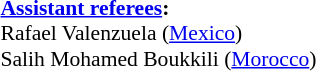<table style="width:100%; font-size:90%;">
<tr>
<td><br><strong><a href='#'>Assistant referees</a>:</strong>
<br>Rafael Valenzuela (<a href='#'>Mexico</a>)
<br>Salih Mohamed Boukkili (<a href='#'>Morocco</a>)</td>
</tr>
</table>
